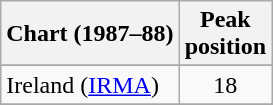<table class="wikitable sortable">
<tr>
<th>Chart (1987–88)</th>
<th>Peak<br>position</th>
</tr>
<tr>
</tr>
<tr>
<td>Ireland (<a href='#'>IRMA</a>)</td>
<td align="center">18</td>
</tr>
<tr>
</tr>
<tr>
</tr>
<tr>
</tr>
<tr>
</tr>
<tr>
</tr>
<tr>
</tr>
<tr>
</tr>
</table>
